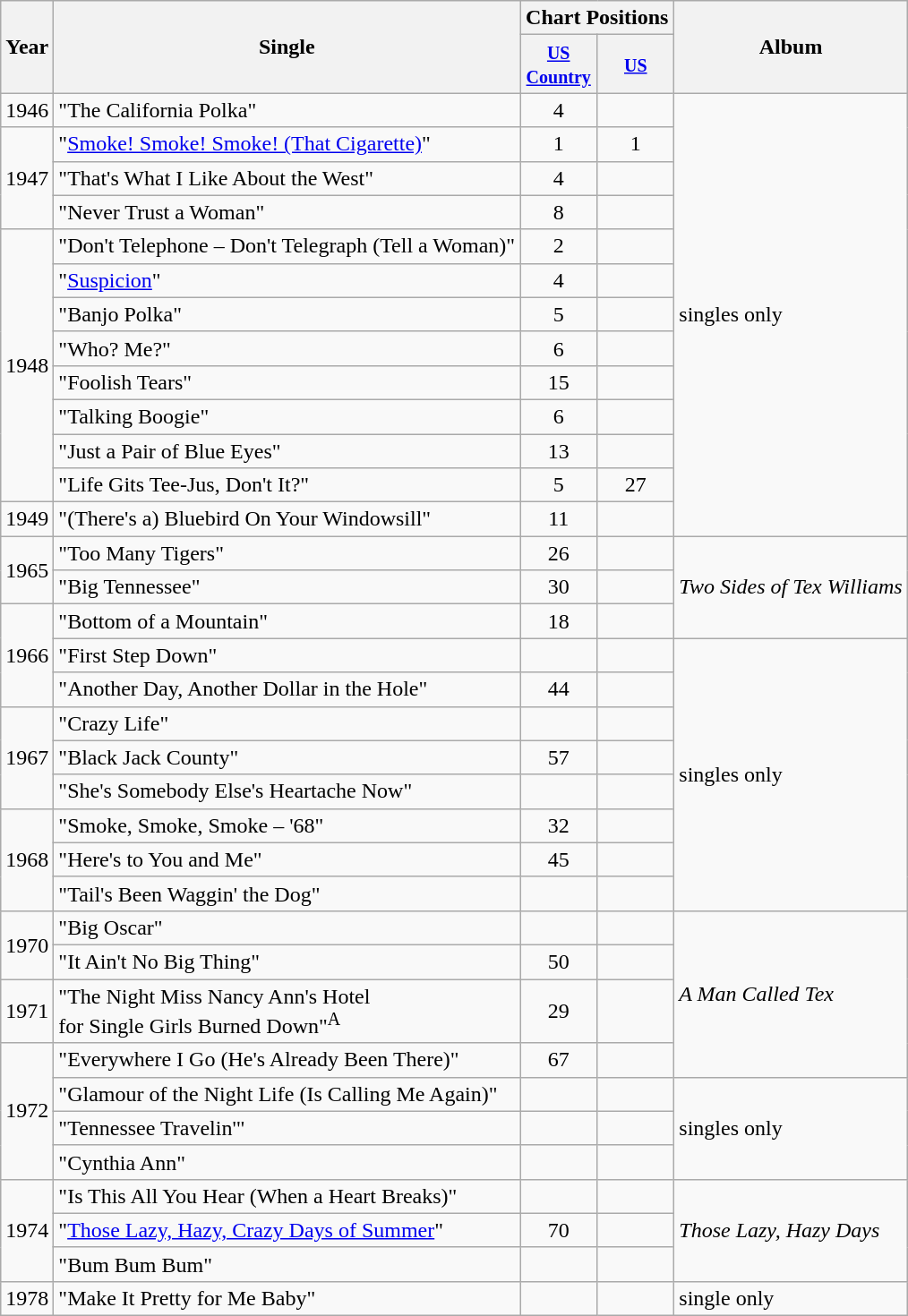<table class="wikitable">
<tr>
<th rowspan="2">Year</th>
<th rowspan="2">Single</th>
<th colspan="2">Chart Positions</th>
<th rowspan="2">Album</th>
</tr>
<tr>
<th style="width:50px;"><small><a href='#'>US Country</a></small></th>
<th style="width:50px;"><small><a href='#'>US</a></small></th>
</tr>
<tr>
<td>1946</td>
<td>"The California Polka"</td>
<td style="text-align:center;">4</td>
<td></td>
<td rowspan="13">singles only</td>
</tr>
<tr>
<td rowspan="3">1947</td>
<td>"<a href='#'>Smoke! Smoke! Smoke! (That Cigarette)</a>"</td>
<td style="text-align:center;">1</td>
<td style="text-align:center;">1</td>
</tr>
<tr>
<td>"That's What I Like About the West"</td>
<td style="text-align:center;">4</td>
<td></td>
</tr>
<tr>
<td>"Never Trust a Woman"</td>
<td style="text-align:center;">8</td>
<td></td>
</tr>
<tr>
<td rowspan="8">1948</td>
<td>"Don't Telephone – Don't Telegraph (Tell a Woman)"</td>
<td style="text-align:center;">2</td>
<td></td>
</tr>
<tr>
<td>"<a href='#'>Suspicion</a>"</td>
<td style="text-align:center;">4</td>
<td></td>
</tr>
<tr>
<td>"Banjo Polka"</td>
<td style="text-align:center;">5</td>
<td></td>
</tr>
<tr>
<td>"Who? Me?"</td>
<td style="text-align:center;">6</td>
<td></td>
</tr>
<tr>
<td>"Foolish Tears"</td>
<td style="text-align:center;">15</td>
<td></td>
</tr>
<tr>
<td>"Talking Boogie"</td>
<td style="text-align:center;">6</td>
<td></td>
</tr>
<tr>
<td>"Just a Pair of Blue Eyes"</td>
<td style="text-align:center;">13</td>
<td></td>
</tr>
<tr>
<td>"Life Gits Tee-Jus, Don't It?"</td>
<td style="text-align:center;">5</td>
<td style="text-align:center;">27</td>
</tr>
<tr>
<td>1949</td>
<td>"(There's a) Bluebird On Your Windowsill"</td>
<td style="text-align:center;">11</td>
<td></td>
</tr>
<tr>
<td rowspan="2">1965</td>
<td>"Too Many Tigers"</td>
<td style="text-align:center;">26</td>
<td></td>
<td rowspan="3"><em>Two Sides of Tex Williams</em></td>
</tr>
<tr>
<td>"Big Tennessee"</td>
<td style="text-align:center;">30</td>
<td></td>
</tr>
<tr>
<td rowspan="3">1966</td>
<td>"Bottom of a Mountain"</td>
<td style="text-align:center;">18</td>
<td></td>
</tr>
<tr>
<td>"First Step Down"</td>
<td></td>
<td></td>
<td rowspan="8">singles only</td>
</tr>
<tr>
<td>"Another Day, Another Dollar in the Hole"</td>
<td style="text-align:center;">44</td>
<td></td>
</tr>
<tr>
<td rowspan="3">1967</td>
<td>"Crazy Life"</td>
<td></td>
<td></td>
</tr>
<tr>
<td>"Black Jack County"</td>
<td style="text-align:center;">57</td>
<td></td>
</tr>
<tr>
<td>"She's Somebody Else's Heartache Now"</td>
<td></td>
<td></td>
</tr>
<tr>
<td rowspan="3">1968</td>
<td>"Smoke, Smoke, Smoke – '68"</td>
<td style="text-align:center;">32</td>
<td></td>
</tr>
<tr>
<td>"Here's to You and Me"</td>
<td style="text-align:center;">45</td>
<td></td>
</tr>
<tr>
<td>"Tail's Been Waggin' the Dog"</td>
<td></td>
<td></td>
</tr>
<tr>
<td rowspan="2">1970</td>
<td>"Big Oscar"</td>
<td></td>
<td></td>
<td rowspan="4"><em>A Man Called Tex</em></td>
</tr>
<tr>
<td>"It Ain't No Big Thing"</td>
<td style="text-align:center;">50</td>
<td></td>
</tr>
<tr>
<td>1971</td>
<td>"The Night Miss Nancy Ann's Hotel<br>for Single Girls Burned Down"<sup>A</sup></td>
<td style="text-align:center;">29</td>
<td></td>
</tr>
<tr>
<td rowspan="4">1972</td>
<td>"Everywhere I Go (He's Already Been There)"</td>
<td style="text-align:center;">67</td>
<td></td>
</tr>
<tr>
<td>"Glamour of the Night Life (Is Calling Me Again)"</td>
<td></td>
<td></td>
<td rowspan="3">singles only</td>
</tr>
<tr>
<td>"Tennessee Travelin'"</td>
<td></td>
<td></td>
</tr>
<tr>
<td>"Cynthia Ann"</td>
<td></td>
<td></td>
</tr>
<tr>
<td rowspan="3">1974</td>
<td>"Is This All You Hear (When a Heart Breaks)"</td>
<td></td>
<td></td>
<td rowspan="3"><em>Those Lazy, Hazy Days</em></td>
</tr>
<tr>
<td>"<a href='#'>Those Lazy, Hazy, Crazy Days of Summer</a>"</td>
<td style="text-align:center;">70</td>
<td></td>
</tr>
<tr>
<td>"Bum Bum Bum"</td>
<td></td>
<td></td>
</tr>
<tr>
<td>1978</td>
<td>"Make It Pretty for Me Baby"</td>
<td></td>
<td></td>
<td>single only</td>
</tr>
</table>
